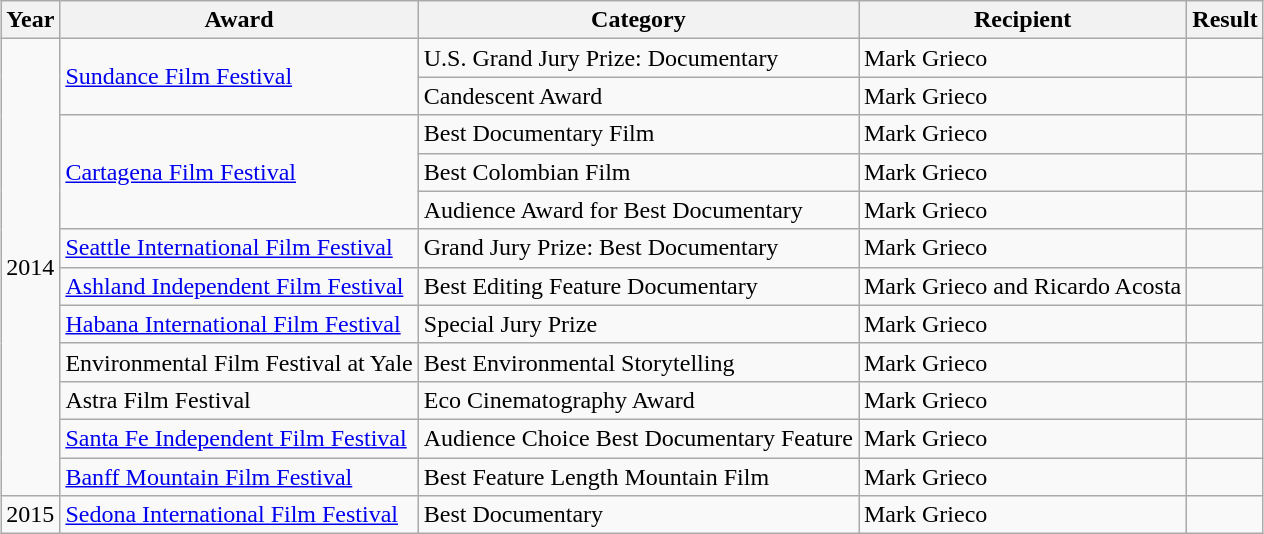<table class="wikitable sortable" style="margin:1em auto;">
<tr>
<th>Year</th>
<th>Award</th>
<th>Category</th>
<th>Recipient</th>
<th>Result</th>
</tr>
<tr>
<td rowspan="12">2014</td>
<td rowspan="2"><a href='#'>Sundance Film Festival</a></td>
<td>U.S. Grand Jury Prize: Documentary</td>
<td>Mark Grieco</td>
<td></td>
</tr>
<tr>
<td>Candescent Award</td>
<td>Mark Grieco</td>
<td></td>
</tr>
<tr>
<td rowspan="3"><a href='#'>Cartagena Film Festival</a></td>
<td>Best Documentary Film</td>
<td>Mark Grieco</td>
<td></td>
</tr>
<tr>
<td>Best Colombian Film</td>
<td>Mark Grieco</td>
<td></td>
</tr>
<tr>
<td>Audience Award for Best Documentary</td>
<td>Mark Grieco</td>
<td></td>
</tr>
<tr>
<td><a href='#'>Seattle International Film Festival</a></td>
<td>Grand Jury Prize: Best Documentary</td>
<td>Mark Grieco</td>
<td></td>
</tr>
<tr>
<td><a href='#'>Ashland Independent Film Festival</a></td>
<td>Best Editing Feature Documentary</td>
<td>Mark Grieco and Ricardo Acosta</td>
<td></td>
</tr>
<tr>
<td><a href='#'>Habana International Film Festival</a></td>
<td>Special Jury Prize</td>
<td>Mark Grieco</td>
<td></td>
</tr>
<tr>
<td>Environmental Film Festival at Yale</td>
<td>Best Environmental Storytelling</td>
<td>Mark Grieco</td>
<td></td>
</tr>
<tr>
<td>Astra Film Festival</td>
<td>Eco Cinematography Award</td>
<td>Mark Grieco</td>
<td></td>
</tr>
<tr>
<td><a href='#'>Santa Fe Independent Film Festival</a></td>
<td>Audience Choice Best Documentary Feature</td>
<td>Mark Grieco</td>
<td></td>
</tr>
<tr>
<td><a href='#'>Banff Mountain Film Festival</a></td>
<td>Best Feature Length Mountain Film</td>
<td>Mark Grieco</td>
<td></td>
</tr>
<tr>
<td rowspan="12">2015</td>
<td><a href='#'>Sedona International Film Festival</a></td>
<td>Best Documentary</td>
<td>Mark Grieco</td>
<td></td>
</tr>
</table>
